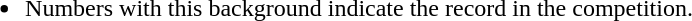<table style="width:auto; margin:auto;">
<tr>
<td><br><ul><li> Numbers with this background indicate the record in the competition.</li></ul></td>
</tr>
</table>
